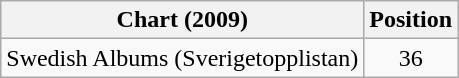<table class="wikitable">
<tr>
<th>Chart (2009)</th>
<th>Position</th>
</tr>
<tr>
<td>Swedish Albums (Sverigetopplistan)</td>
<td align="center">36</td>
</tr>
</table>
